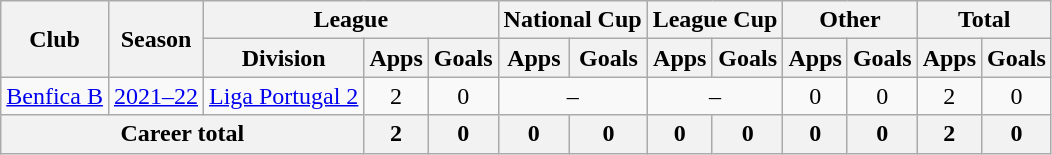<table class="wikitable" style="text-align: center">
<tr>
<th rowspan="2">Club</th>
<th rowspan="2">Season</th>
<th colspan="3">League</th>
<th colspan="2">National Cup</th>
<th colspan="2">League Cup</th>
<th colspan="2">Other</th>
<th colspan="2">Total</th>
</tr>
<tr>
<th>Division</th>
<th>Apps</th>
<th>Goals</th>
<th>Apps</th>
<th>Goals</th>
<th>Apps</th>
<th>Goals</th>
<th>Apps</th>
<th>Goals</th>
<th>Apps</th>
<th>Goals</th>
</tr>
<tr>
<td><a href='#'>Benfica B</a></td>
<td><a href='#'>2021–22</a></td>
<td><a href='#'>Liga Portugal 2</a></td>
<td>2</td>
<td>0</td>
<td colspan="2">–</td>
<td colspan="2">–</td>
<td>0</td>
<td>0</td>
<td>2</td>
<td>0</td>
</tr>
<tr>
<th colspan="3"><strong>Career total</strong></th>
<th>2</th>
<th>0</th>
<th>0</th>
<th>0</th>
<th>0</th>
<th>0</th>
<th>0</th>
<th>0</th>
<th>2</th>
<th>0</th>
</tr>
</table>
